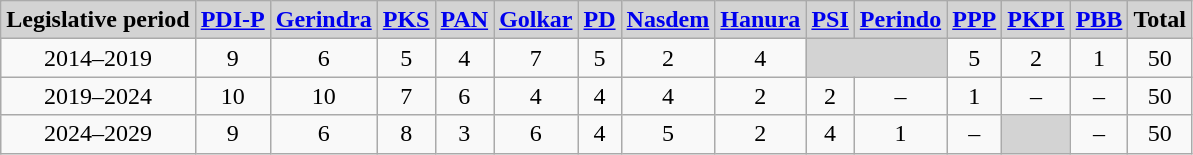<table class="wikitable" style="text-align:center">
<tr bgcolor=#D3D3D3>
<td><strong>Legislative period</strong></td>
<td><strong><a href='#'>PDI-P</a></strong></td>
<td><strong><a href='#'>Gerindra</a></strong></td>
<td><strong><a href='#'>PKS</a></strong></td>
<td><strong><a href='#'>PAN</a></strong></td>
<td><strong><a href='#'>Golkar</a></strong></td>
<td><strong><a href='#'>PD</a></strong></td>
<td><strong><a href='#'>Nasdem</a></strong></td>
<td><strong><a href='#'>Hanura</a></strong></td>
<td><strong><a href='#'>PSI</a></strong></td>
<td><strong><a href='#'>Perindo</a></strong></td>
<td><strong><a href='#'>PPP</a></strong></td>
<td><strong><a href='#'>PKPI</a></strong></td>
<td><strong><a href='#'>PBB</a></strong></td>
<td><strong>Total</strong></td>
</tr>
<tr>
<td>2014–2019</td>
<td>9</td>
<td>6</td>
<td>5</td>
<td>4</td>
<td>7</td>
<td>5</td>
<td>2</td>
<td>4</td>
<td colspan=2 bgcolor=#D3D3D3></td>
<td>5</td>
<td>2</td>
<td>1</td>
<td>50</td>
</tr>
<tr>
<td>2019–2024</td>
<td>10</td>
<td>10</td>
<td>7</td>
<td>6</td>
<td>4</td>
<td>4</td>
<td>4</td>
<td>2</td>
<td>2</td>
<td>–</td>
<td>1</td>
<td>–</td>
<td>–</td>
<td>50</td>
</tr>
<tr>
<td>2024–2029</td>
<td>9</td>
<td>6</td>
<td>8</td>
<td>3</td>
<td>6</td>
<td>4</td>
<td>5</td>
<td>2</td>
<td>4</td>
<td>1</td>
<td>–</td>
<td bgcolor=#D3D3D3></td>
<td>–</td>
<td>50</td>
</tr>
</table>
